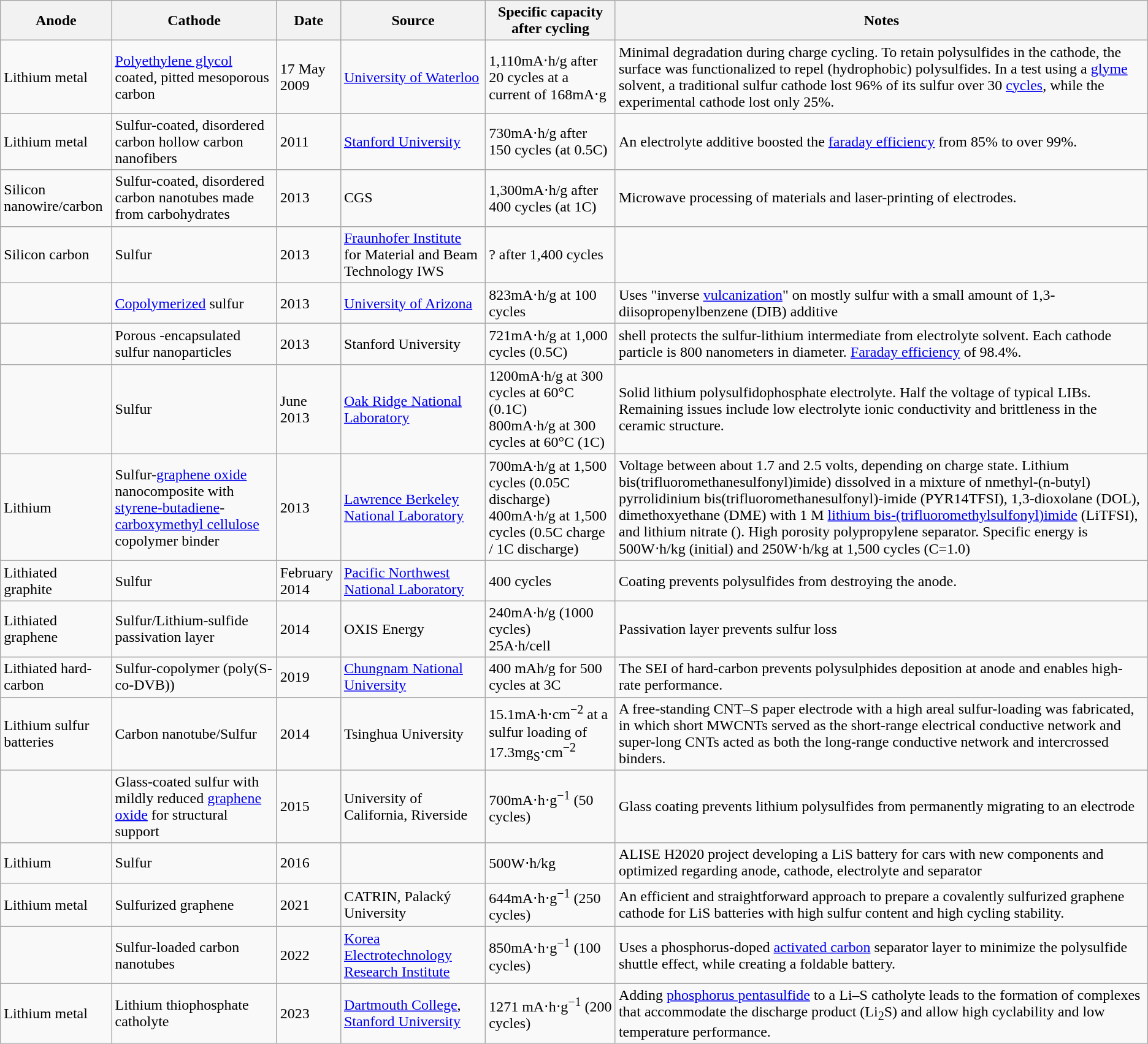<table class="wikitable">
<tr>
<th>Anode</th>
<th>Cathode</th>
<th>Date</th>
<th>Source</th>
<th>Specific capacity after cycling</th>
<th>Notes</th>
</tr>
<tr>
<td>Lithium metal</td>
<td><a href='#'>Polyethylene glycol</a> coated, pitted mesoporous carbon</td>
<td>17 May 2009</td>
<td><a href='#'>University of Waterloo</a></td>
<td>1,110mA⋅h/g after 20 cycles at a current of 168mA⋅g</td>
<td>Minimal degradation during charge cycling. To retain polysulfides in the cathode, the surface was functionalized to repel (hydrophobic) polysulfides. In a test using a <a href='#'>glyme</a> solvent, a traditional sulfur cathode lost 96% of its sulfur over 30 <a href='#'>cycles</a>, while the experimental cathode lost only 25%.</td>
</tr>
<tr>
<td>Lithium metal</td>
<td>Sulfur-coated, disordered carbon hollow carbon nanofibers</td>
<td>2011</td>
<td><a href='#'>Stanford University</a></td>
<td>730mA⋅h/g after 150 cycles (at 0.5C)</td>
<td>An electrolyte additive boosted the <a href='#'>faraday efficiency</a> from 85% to over 99%.</td>
</tr>
<tr>
<td>Silicon nanowire/carbon</td>
<td>Sulfur-coated, disordered carbon nanotubes made from carbohydrates</td>
<td>2013</td>
<td>CGS</td>
<td>1,300mA⋅h/g after 400 cycles (at 1C)</td>
<td>Microwave processing of materials and laser-printing of electrodes.</td>
</tr>
<tr>
<td>Silicon carbon</td>
<td>Sulfur</td>
<td>2013</td>
<td><a href='#'>Fraunhofer Institute</a> for Material and Beam Technology IWS</td>
<td>? after 1,400 cycles</td>
</tr>
<tr>
<td></td>
<td><a href='#'>Copolymerized</a> sulfur</td>
<td>2013</td>
<td><a href='#'>University of Arizona</a></td>
<td>823mA⋅h/g at 100 cycles</td>
<td>Uses "inverse <a href='#'>vulcanization</a>" on mostly sulfur with a small amount of 1,3-diisopropenylbenzene (DIB) additive</td>
</tr>
<tr>
<td></td>
<td>Porous -encapsulated sulfur nanoparticles</td>
<td>2013</td>
<td>Stanford University</td>
<td>721mA⋅h/g at 1,000 cycles (0.5C)</td>
<td>shell protects the sulfur-lithium intermediate from electrolyte solvent. Each cathode particle is 800 nanometers in diameter. <a href='#'>Faraday efficiency</a> of 98.4%.</td>
</tr>
<tr>
<td></td>
<td>Sulfur</td>
<td>June 2013</td>
<td><a href='#'>Oak Ridge National Laboratory</a></td>
<td>1200mA·h/g at 300 cycles at 60°C (0.1C)<br>800mA·h/g at 300 cycles at 60°C (1C)</td>
<td>Solid lithium polysulfidophosphate electrolyte. Half the voltage of typical LIBs. Remaining issues include low electrolyte ionic conductivity and brittleness in the ceramic structure.</td>
</tr>
<tr>
<td>Lithium</td>
<td>Sulfur-<a href='#'>graphene oxide</a> nanocomposite with <a href='#'>styrene-butadiene</a>-<a href='#'>carboxymethyl cellulose</a> copolymer binder</td>
<td>2013</td>
<td><a href='#'>Lawrence Berkeley National Laboratory</a></td>
<td>700mA·h/g at 1,500 cycles (0.05C discharge)<br>400mA·h/g at 1,500 cycles (0.5C charge / 1C discharge)</td>
<td>Voltage between about 1.7 and 2.5 volts, depending on charge state. Lithium bis(trifluoromethanesulfonyl)imide) dissolved in a mixture of nmethyl-(n-butyl) pyrrolidinium bis(trifluoromethanesulfonyl)-imide (PYR14TFSI), 1,3-dioxolane (DOL), dimethoxyethane (DME) with 1 M <a href='#'>lithium bis-(trifluoromethylsulfonyl)imide</a> (LiTFSI), and lithium nitrate (). High porosity polypropylene separator. Specific energy is 500W⋅h/kg (initial) and 250W⋅h/kg at 1,500 cycles (C=1.0)</td>
</tr>
<tr>
<td>Lithiated  graphite</td>
<td>Sulfur</td>
<td>February 2014</td>
<td><a href='#'>Pacific Northwest National Laboratory</a></td>
<td>400 cycles</td>
<td>Coating prevents polysulfides from destroying the anode.</td>
</tr>
<tr>
<td>Lithiated graphene</td>
<td>Sulfur/Lithium-sulfide passivation layer</td>
<td>2014</td>
<td>OXIS Energy</td>
<td>240mA·h/g (1000 cycles)<br>25A·h/cell</td>
<td>Passivation layer prevents sulfur loss</td>
</tr>
<tr>
<td>Lithiated  hard-carbon</td>
<td>Sulfur-copolymer (poly(S-co-DVB))</td>
<td>2019</td>
<td><a href='#'>Chungnam National University</a></td>
<td>400 mAh/g for 500 cycles at 3C</td>
<td>The SEI of hard-carbon prevents polysulphides deposition at anode and enables high-rate performance.</td>
</tr>
<tr>
<td>Lithium sulfur batteries</td>
<td>Carbon nanotube/Sulfur</td>
<td>2014</td>
<td>Tsinghua University</td>
<td>15.1mA·h⋅cm<sup>−2</sup> at a sulfur loading of 17.3mg<sub>S</sub>⋅cm<sup>−2</sup></td>
<td>A free-standing CNT–S paper electrode with a high areal sulfur-loading was fabricated, in which short MWCNTs served as the short-range electrical conductive network and super-long CNTs acted as both the long-range conductive network and intercrossed binders.</td>
</tr>
<tr>
<td></td>
<td>Glass-coated sulfur with mildly reduced <a href='#'>graphene oxide</a> for structural support</td>
<td>2015</td>
<td>University of California, Riverside</td>
<td>700mA⋅h⋅g<sup>−1</sup> (50 cycles)</td>
<td>Glass coating prevents lithium polysulfides from permanently migrating to an electrode</td>
</tr>
<tr>
<td>Lithium</td>
<td>Sulfur</td>
<td>2016</td>
<td></td>
<td>500W⋅h/kg</td>
<td>ALISE H2020 project developing a LiS battery for cars with new components and optimized regarding anode, cathode, electrolyte and separator</td>
</tr>
<tr>
<td>Lithium metal</td>
<td>Sulfurized graphene</td>
<td>2021</td>
<td>CATRIN, Palacký University </td>
<td>644mA⋅h⋅g<sup>−1</sup> (250 cycles)</td>
<td>An efficient and straightforward approach to prepare a covalently sulfurized graphene cathode for LiS batteries with high sulfur content and high cycling stability.</td>
</tr>
<tr>
<td></td>
<td>Sulfur-loaded carbon nanotubes</td>
<td>2022</td>
<td><a href='#'>Korea Electrotechnology Research Institute</a></td>
<td>850mA⋅h⋅g<sup>−1</sup> (100 cycles)</td>
<td>Uses a phosphorus-doped <a href='#'>activated carbon</a> separator layer to minimize the polysulfide shuttle effect, while creating a foldable battery.</td>
</tr>
<tr>
<td>Lithium metal</td>
<td>Lithium thiophosphate catholyte</td>
<td>2023</td>
<td><a href='#'>Dartmouth College</a>,<br><a href='#'>Stanford University</a></td>
<td>1271 mA⋅h⋅g<sup>−1</sup> (200 cycles)</td>
<td>Adding <a href='#'>phosphorus pentasulfide</a> to a Li–S catholyte leads to the formation of complexes that accommodate the discharge product (Li<sub>2</sub>S) and allow high cyclability and low temperature performance.</td>
</tr>
</table>
